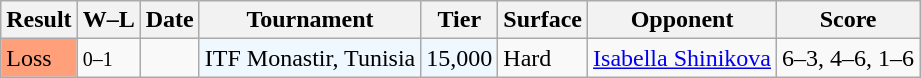<table class="sortable wikitable">
<tr>
<th>Result</th>
<th class="unsortable">W–L</th>
<th>Date</th>
<th>Tournament</th>
<th>Tier</th>
<th>Surface</th>
<th>Opponent</th>
<th class="unsortable">Score</th>
</tr>
<tr>
<td style="background:#ffa07a;">Loss</td>
<td><small>0–1</small></td>
<td></td>
<td style="background:#f0f8ff;">ITF Monastir, Tunisia</td>
<td style="background:#f0f8ff;">15,000</td>
<td>Hard</td>
<td> <a href='#'>Isabella Shinikova</a></td>
<td>6–3, 4–6, 1–6</td>
</tr>
</table>
